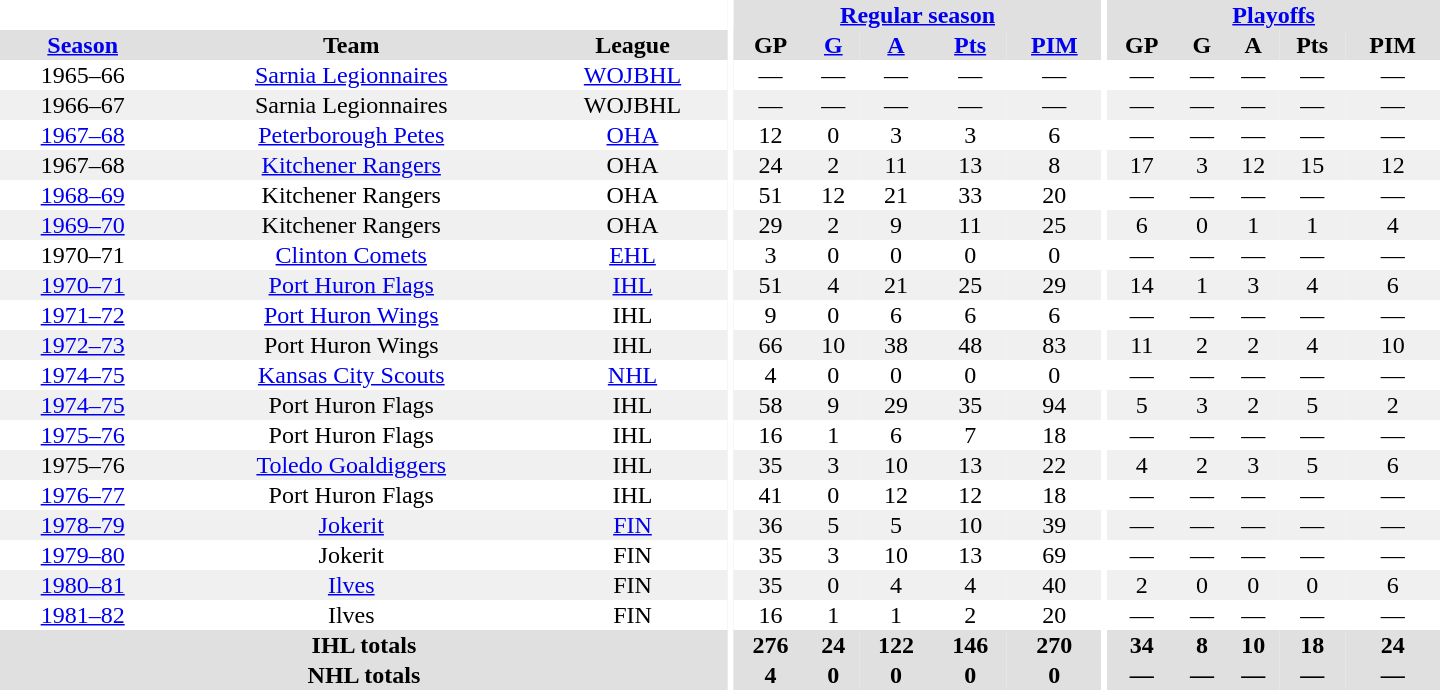<table border="0" cellpadding="1" cellspacing="0" style="text-align:center; width:60em">
<tr bgcolor="#e0e0e0">
<th colspan="3" bgcolor="#ffffff"></th>
<th rowspan="100" bgcolor="#ffffff"></th>
<th colspan="5"><a href='#'>Regular season</a></th>
<th rowspan="100" bgcolor="#ffffff"></th>
<th colspan="5"><a href='#'>Playoffs</a></th>
</tr>
<tr bgcolor="#e0e0e0">
<th><a href='#'>Season</a></th>
<th>Team</th>
<th>League</th>
<th>GP</th>
<th><a href='#'>G</a></th>
<th><a href='#'>A</a></th>
<th><a href='#'>Pts</a></th>
<th><a href='#'>PIM</a></th>
<th>GP</th>
<th>G</th>
<th>A</th>
<th>Pts</th>
<th>PIM</th>
</tr>
<tr>
<td>1965–66</td>
<td><a href='#'>Sarnia Legionnaires</a></td>
<td><a href='#'>WOJBHL</a></td>
<td>—</td>
<td>—</td>
<td>—</td>
<td>—</td>
<td>—</td>
<td>—</td>
<td>—</td>
<td>—</td>
<td>—</td>
<td>—</td>
</tr>
<tr bgcolor="#f0f0f0">
<td>1966–67</td>
<td>Sarnia Legionnaires</td>
<td>WOJBHL</td>
<td>—</td>
<td>—</td>
<td>—</td>
<td>—</td>
<td>—</td>
<td>—</td>
<td>—</td>
<td>—</td>
<td>—</td>
<td>—</td>
</tr>
<tr>
<td><a href='#'>1967–68</a></td>
<td><a href='#'>Peterborough Petes</a></td>
<td><a href='#'>OHA</a></td>
<td>12</td>
<td>0</td>
<td>3</td>
<td>3</td>
<td>6</td>
<td>—</td>
<td>—</td>
<td>—</td>
<td>—</td>
<td>—</td>
</tr>
<tr bgcolor="#f0f0f0">
<td>1967–68</td>
<td><a href='#'>Kitchener Rangers</a></td>
<td>OHA</td>
<td>24</td>
<td>2</td>
<td>11</td>
<td>13</td>
<td>8</td>
<td>17</td>
<td>3</td>
<td>12</td>
<td>15</td>
<td>12</td>
</tr>
<tr>
<td><a href='#'>1968–69</a></td>
<td>Kitchener Rangers</td>
<td>OHA</td>
<td>51</td>
<td>12</td>
<td>21</td>
<td>33</td>
<td>20</td>
<td>—</td>
<td>—</td>
<td>—</td>
<td>—</td>
<td>—</td>
</tr>
<tr bgcolor="#f0f0f0">
<td><a href='#'>1969–70</a></td>
<td>Kitchener Rangers</td>
<td>OHA</td>
<td>29</td>
<td>2</td>
<td>9</td>
<td>11</td>
<td>25</td>
<td>6</td>
<td>0</td>
<td>1</td>
<td>1</td>
<td>4</td>
</tr>
<tr>
<td>1970–71</td>
<td><a href='#'>Clinton Comets</a></td>
<td><a href='#'>EHL</a></td>
<td>3</td>
<td>0</td>
<td>0</td>
<td>0</td>
<td>0</td>
<td>—</td>
<td>—</td>
<td>—</td>
<td>—</td>
<td>—</td>
</tr>
<tr bgcolor="#f0f0f0">
<td><a href='#'>1970–71</a></td>
<td><a href='#'>Port Huron Flags</a></td>
<td><a href='#'>IHL</a></td>
<td>51</td>
<td>4</td>
<td>21</td>
<td>25</td>
<td>29</td>
<td>14</td>
<td>1</td>
<td>3</td>
<td>4</td>
<td>6</td>
</tr>
<tr>
<td><a href='#'>1971–72</a></td>
<td><a href='#'>Port Huron Wings</a></td>
<td>IHL</td>
<td>9</td>
<td>0</td>
<td>6</td>
<td>6</td>
<td>6</td>
<td>—</td>
<td>—</td>
<td>—</td>
<td>—</td>
<td>—</td>
</tr>
<tr bgcolor="#f0f0f0">
<td><a href='#'>1972–73</a></td>
<td>Port Huron Wings</td>
<td>IHL</td>
<td>66</td>
<td>10</td>
<td>38</td>
<td>48</td>
<td>83</td>
<td>11</td>
<td>2</td>
<td>2</td>
<td>4</td>
<td>10</td>
</tr>
<tr>
<td><a href='#'>1974–75</a></td>
<td><a href='#'>Kansas City Scouts</a></td>
<td><a href='#'>NHL</a></td>
<td>4</td>
<td>0</td>
<td>0</td>
<td>0</td>
<td>0</td>
<td>—</td>
<td>—</td>
<td>—</td>
<td>—</td>
<td>—</td>
</tr>
<tr bgcolor="#f0f0f0">
<td><a href='#'>1974–75</a></td>
<td>Port Huron Flags</td>
<td>IHL</td>
<td>58</td>
<td>9</td>
<td>29</td>
<td>35</td>
<td>94</td>
<td>5</td>
<td>3</td>
<td>2</td>
<td>5</td>
<td>2</td>
</tr>
<tr>
<td><a href='#'>1975–76</a></td>
<td>Port Huron Flags</td>
<td>IHL</td>
<td>16</td>
<td>1</td>
<td>6</td>
<td>7</td>
<td>18</td>
<td>—</td>
<td>—</td>
<td>—</td>
<td>—</td>
<td>—</td>
</tr>
<tr bgcolor="#f0f0f0">
<td>1975–76</td>
<td><a href='#'>Toledo Goaldiggers</a></td>
<td>IHL</td>
<td>35</td>
<td>3</td>
<td>10</td>
<td>13</td>
<td>22</td>
<td>4</td>
<td>2</td>
<td>3</td>
<td>5</td>
<td>6</td>
</tr>
<tr>
<td><a href='#'>1976–77</a></td>
<td>Port Huron Flags</td>
<td>IHL</td>
<td>41</td>
<td>0</td>
<td>12</td>
<td>12</td>
<td>18</td>
<td>—</td>
<td>—</td>
<td>—</td>
<td>—</td>
<td>—</td>
</tr>
<tr bgcolor="#f0f0f0">
<td><a href='#'>1978–79</a></td>
<td><a href='#'>Jokerit</a></td>
<td><a href='#'>FIN</a></td>
<td>36</td>
<td>5</td>
<td>5</td>
<td>10</td>
<td>39</td>
<td>—</td>
<td>—</td>
<td>—</td>
<td>—</td>
<td>—</td>
</tr>
<tr>
<td><a href='#'>1979–80</a></td>
<td>Jokerit</td>
<td>FIN</td>
<td>35</td>
<td>3</td>
<td>10</td>
<td>13</td>
<td>69</td>
<td>—</td>
<td>—</td>
<td>—</td>
<td>—</td>
<td>—</td>
</tr>
<tr bgcolor="#f0f0f0">
<td><a href='#'>1980–81</a></td>
<td><a href='#'>Ilves</a></td>
<td>FIN</td>
<td>35</td>
<td>0</td>
<td>4</td>
<td>4</td>
<td>40</td>
<td>2</td>
<td>0</td>
<td>0</td>
<td>0</td>
<td>6</td>
</tr>
<tr>
<td><a href='#'>1981–82</a></td>
<td>Ilves</td>
<td>FIN</td>
<td>16</td>
<td>1</td>
<td>1</td>
<td>2</td>
<td>20</td>
<td>—</td>
<td>—</td>
<td>—</td>
<td>—</td>
<td>—</td>
</tr>
<tr bgcolor="#e0e0e0">
<th colspan="3">IHL totals</th>
<th>276</th>
<th>24</th>
<th>122</th>
<th>146</th>
<th>270</th>
<th>34</th>
<th>8</th>
<th>10</th>
<th>18</th>
<th>24</th>
</tr>
<tr bgcolor="#e0e0e0">
<th colspan="3">NHL totals</th>
<th>4</th>
<th>0</th>
<th>0</th>
<th>0</th>
<th>0</th>
<th>—</th>
<th>—</th>
<th>—</th>
<th>—</th>
<th>—</th>
</tr>
</table>
